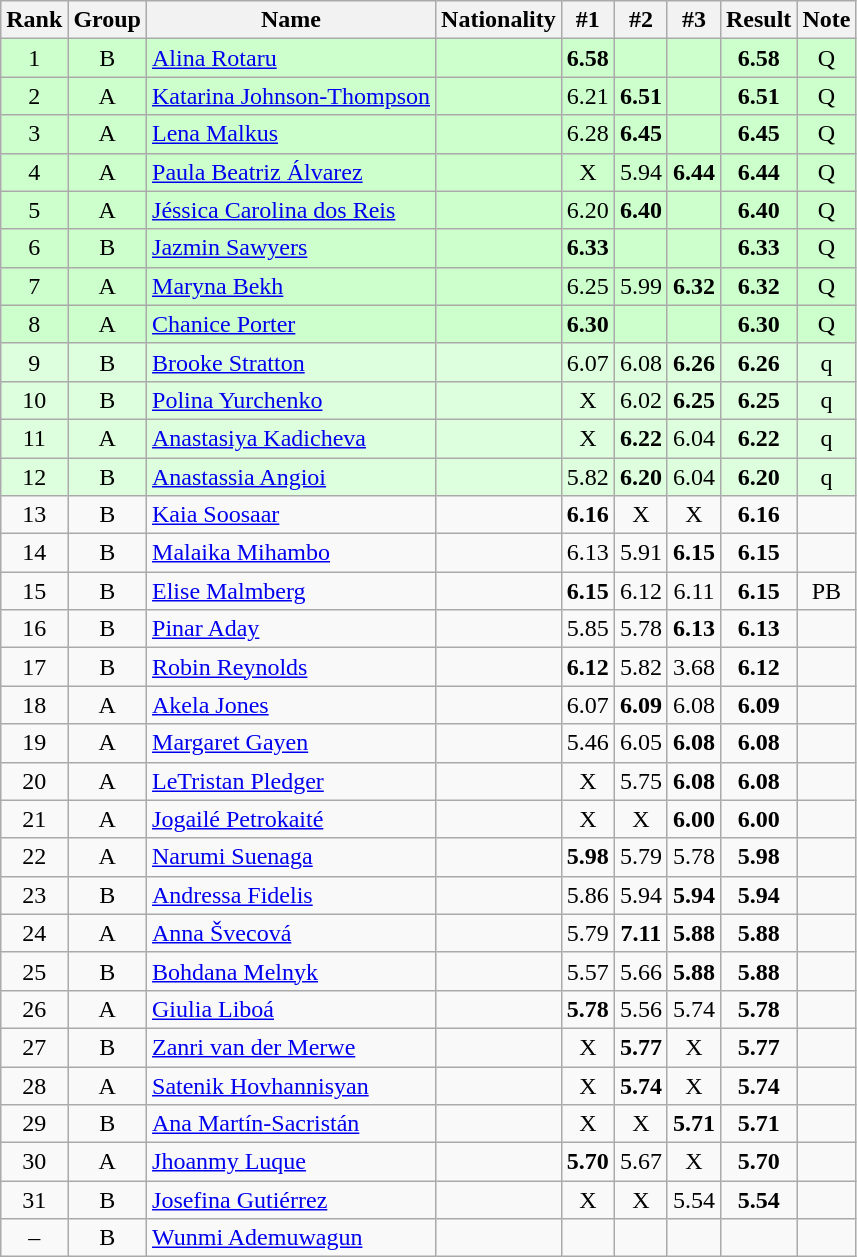<table class="wikitable sortable" style="text-align:center">
<tr>
<th>Rank</th>
<th>Group</th>
<th>Name</th>
<th>Nationality</th>
<th>#1</th>
<th>#2</th>
<th>#3</th>
<th>Result</th>
<th>Note</th>
</tr>
<tr bgcolor=ccffcc>
<td>1</td>
<td>B</td>
<td align=left><a href='#'>Alina Rotaru</a></td>
<td align=left></td>
<td><strong>6.58</strong></td>
<td></td>
<td></td>
<td><strong>6.58</strong></td>
<td>Q</td>
</tr>
<tr bgcolor=ccffcc>
<td>2</td>
<td>A</td>
<td align=left><a href='#'>Katarina Johnson-Thompson</a></td>
<td align=left></td>
<td>6.21</td>
<td><strong>6.51</strong></td>
<td></td>
<td><strong>6.51</strong></td>
<td>Q</td>
</tr>
<tr bgcolor=ccffcc>
<td>3</td>
<td>A</td>
<td align=left><a href='#'>Lena Malkus</a></td>
<td align=left></td>
<td>6.28</td>
<td><strong>6.45</strong></td>
<td></td>
<td><strong>6.45</strong></td>
<td>Q</td>
</tr>
<tr bgcolor=ccffcc>
<td>4</td>
<td>A</td>
<td align=left><a href='#'>Paula Beatriz Álvarez</a></td>
<td align=left></td>
<td>X</td>
<td>5.94</td>
<td><strong>6.44</strong></td>
<td><strong>6.44</strong></td>
<td>Q</td>
</tr>
<tr bgcolor=ccffcc>
<td>5</td>
<td>A</td>
<td align=left><a href='#'>Jéssica Carolina dos Reis</a></td>
<td align=left></td>
<td>6.20</td>
<td><strong>6.40</strong></td>
<td></td>
<td><strong>6.40</strong></td>
<td>Q</td>
</tr>
<tr bgcolor=ccffcc>
<td>6</td>
<td>B</td>
<td align=left><a href='#'>Jazmin Sawyers</a></td>
<td align=left></td>
<td><strong>6.33</strong></td>
<td></td>
<td></td>
<td><strong>6.33</strong></td>
<td>Q</td>
</tr>
<tr bgcolor=ccffcc>
<td>7</td>
<td>A</td>
<td align=left><a href='#'>Maryna Bekh</a></td>
<td align=left></td>
<td>6.25</td>
<td>5.99</td>
<td><strong>6.32</strong></td>
<td><strong>6.32</strong></td>
<td>Q</td>
</tr>
<tr bgcolor=ccffcc>
<td>8</td>
<td>A</td>
<td align=left><a href='#'>Chanice Porter</a></td>
<td align=left></td>
<td><strong>6.30</strong></td>
<td></td>
<td></td>
<td><strong>6.30</strong></td>
<td>Q</td>
</tr>
<tr bgcolor=ddffdd>
<td>9</td>
<td>B</td>
<td align=left><a href='#'>Brooke Stratton</a></td>
<td align=left></td>
<td>6.07</td>
<td>6.08</td>
<td><strong>6.26</strong></td>
<td><strong>6.26</strong></td>
<td>q</td>
</tr>
<tr bgcolor=ddffdd>
<td>10</td>
<td>B</td>
<td align=left><a href='#'>Polina Yurchenko</a></td>
<td align=left></td>
<td>X</td>
<td>6.02</td>
<td><strong>6.25</strong></td>
<td><strong>6.25</strong></td>
<td>q</td>
</tr>
<tr bgcolor=ddffdd>
<td>11</td>
<td>A</td>
<td align=left><a href='#'>Anastasiya Kadicheva</a></td>
<td align=left></td>
<td>X</td>
<td><strong>6.22</strong></td>
<td>6.04</td>
<td><strong>6.22</strong></td>
<td>q</td>
</tr>
<tr bgcolor=ddffdd>
<td>12</td>
<td>B</td>
<td align=left><a href='#'>Anastassia Angioi</a></td>
<td align=left></td>
<td>5.82</td>
<td><strong>6.20</strong></td>
<td>6.04</td>
<td><strong>6.20</strong></td>
<td>q</td>
</tr>
<tr>
<td>13</td>
<td>B</td>
<td align=left><a href='#'>Kaia Soosaar</a></td>
<td align=left></td>
<td><strong>6.16</strong></td>
<td>X</td>
<td>X</td>
<td><strong>6.16</strong></td>
<td></td>
</tr>
<tr>
<td>14</td>
<td>B</td>
<td align=left><a href='#'>Malaika Mihambo</a></td>
<td align=left></td>
<td>6.13</td>
<td>5.91</td>
<td><strong>6.15</strong></td>
<td><strong>6.15</strong></td>
<td></td>
</tr>
<tr>
<td>15</td>
<td>B</td>
<td align=left><a href='#'>Elise Malmberg</a></td>
<td align=left></td>
<td><strong>6.15</strong></td>
<td>6.12</td>
<td>6.11</td>
<td><strong>6.15</strong></td>
<td>PB</td>
</tr>
<tr>
<td>16</td>
<td>B</td>
<td align=left><a href='#'>Pinar Aday</a></td>
<td align=left></td>
<td>5.85</td>
<td>5.78</td>
<td><strong>6.13</strong></td>
<td><strong>6.13</strong></td>
<td></td>
</tr>
<tr>
<td>17</td>
<td>B</td>
<td align=left><a href='#'>Robin Reynolds</a></td>
<td align=left></td>
<td><strong>6.12</strong></td>
<td>5.82</td>
<td>3.68</td>
<td><strong>6.12</strong></td>
<td></td>
</tr>
<tr>
<td>18</td>
<td>A</td>
<td align=left><a href='#'>Akela Jones</a></td>
<td align=left></td>
<td>6.07</td>
<td><strong>6.09</strong></td>
<td>6.08</td>
<td><strong>6.09</strong></td>
<td></td>
</tr>
<tr>
<td>19</td>
<td>A</td>
<td align=left><a href='#'>Margaret Gayen</a></td>
<td align=left></td>
<td>5.46</td>
<td>6.05</td>
<td><strong>6.08</strong></td>
<td><strong>6.08</strong></td>
<td></td>
</tr>
<tr>
<td>20</td>
<td>A</td>
<td align=left><a href='#'>LeTristan Pledger</a></td>
<td align=left></td>
<td>X</td>
<td>5.75</td>
<td><strong>6.08</strong></td>
<td><strong>6.08</strong></td>
<td></td>
</tr>
<tr>
<td>21</td>
<td>A</td>
<td align=left><a href='#'>Jogailé Petrokaité</a></td>
<td align=left></td>
<td>X</td>
<td>X</td>
<td><strong>6.00</strong></td>
<td><strong>6.00</strong></td>
<td></td>
</tr>
<tr>
<td>22</td>
<td>A</td>
<td align=left><a href='#'>Narumi Suenaga</a></td>
<td align=left></td>
<td><strong>5.98</strong></td>
<td>5.79</td>
<td>5.78</td>
<td><strong>5.98</strong></td>
<td></td>
</tr>
<tr>
<td>23</td>
<td>B</td>
<td align=left><a href='#'>Andressa Fidelis</a></td>
<td align=left></td>
<td>5.86</td>
<td>5.94</td>
<td><strong>5.94</strong></td>
<td><strong>5.94</strong></td>
<td></td>
</tr>
<tr>
<td>24</td>
<td>A</td>
<td align=left><a href='#'>Anna Švecová</a></td>
<td align=left></td>
<td>5.79</td>
<td><strong>7.11</strong></td>
<td><strong>5.88</strong></td>
<td><strong>5.88</strong></td>
<td></td>
</tr>
<tr>
<td>25</td>
<td>B</td>
<td align=left><a href='#'>Bohdana Melnyk</a></td>
<td align=left></td>
<td>5.57</td>
<td>5.66</td>
<td><strong>5.88</strong></td>
<td><strong>5.88</strong></td>
<td></td>
</tr>
<tr>
<td>26</td>
<td>A</td>
<td align=left><a href='#'>Giulia Liboá</a></td>
<td align=left></td>
<td><strong>5.78</strong></td>
<td>5.56</td>
<td>5.74</td>
<td><strong>5.78</strong></td>
<td></td>
</tr>
<tr>
<td>27</td>
<td>B</td>
<td align=left><a href='#'>Zanri van der Merwe</a></td>
<td align=left></td>
<td>X</td>
<td><strong>5.77</strong></td>
<td>X</td>
<td><strong>5.77</strong></td>
<td></td>
</tr>
<tr>
<td>28</td>
<td>A</td>
<td align=left><a href='#'>Satenik Hovhannisyan</a></td>
<td align=left></td>
<td>X</td>
<td><strong>5.74</strong></td>
<td>X</td>
<td><strong>5.74</strong></td>
<td></td>
</tr>
<tr>
<td>29</td>
<td>B</td>
<td align=left><a href='#'>Ana Martín-Sacristán</a></td>
<td align=left></td>
<td>X</td>
<td>X</td>
<td><strong>5.71</strong></td>
<td><strong>5.71</strong></td>
<td></td>
</tr>
<tr>
<td>30</td>
<td>A</td>
<td align=left><a href='#'>Jhoanmy Luque</a></td>
<td align=left></td>
<td><strong>5.70 </strong></td>
<td>5.67</td>
<td>X</td>
<td><strong>5.70 </strong></td>
<td></td>
</tr>
<tr>
<td>31</td>
<td>B</td>
<td align=left><a href='#'>Josefina Gutiérrez</a></td>
<td align=left></td>
<td>X</td>
<td>X</td>
<td>5.54</td>
<td><strong>5.54</strong></td>
<td></td>
</tr>
<tr>
<td>–</td>
<td>B</td>
<td align=left><a href='#'>Wunmi Ademuwagun</a></td>
<td align=left></td>
<td></td>
<td></td>
<td></td>
<td></td>
<td></td>
</tr>
</table>
